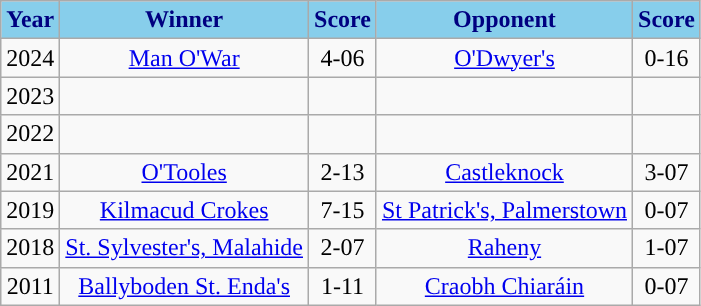<table class="wikitable" style="text-align:center;">
<tr>
<th style="background:skyblue;color:navy;">Year</th>
<th style="background:skyblue;color:navy;">Winner</th>
<th style="background:skyblue;color:navy;">Score</th>
<th style="background:skyblue;color:navy;">Opponent</th>
<th style="background:skyblue;color:navy;">Score</th>
</tr>
<tr>
<td>2024</td>
<td><a href='#'>Man O'War</a></td>
<td>4-06</td>
<td><a href='#'>O'Dwyer's</a></td>
<td>0-16</td>
</tr>
<tr>
<td>2023</td>
<td></td>
<td></td>
<td></td>
<td></td>
</tr>
<tr>
<td>2022</td>
<td></td>
<td></td>
<td></td>
<td></td>
</tr>
<tr>
<td>2021</td>
<td><a href='#'>O'Tooles</a></td>
<td>2-13</td>
<td><a href='#'>Castleknock</a></td>
<td>3-07</td>
</tr>
<tr>
<td>2019</td>
<td><a href='#'>Kilmacud Crokes</a></td>
<td>7-15</td>
<td><a href='#'>St Patrick's, Palmerstown</a></td>
<td>0-07</td>
</tr>
<tr>
<td>2018</td>
<td><a href='#'>St. Sylvester's, Malahide</a></td>
<td>2-07</td>
<td><a href='#'>Raheny</a></td>
<td>1-07</td>
</tr>
<tr>
<td>2011</td>
<td><a href='#'>Ballyboden St. Enda's</a></td>
<td>1-11</td>
<td><a href='#'>Craobh Chiaráin</a></td>
<td>0-07</td>
</tr>
</table>
